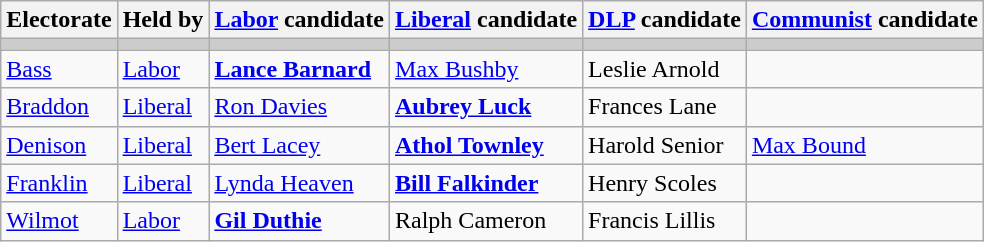<table class="wikitable">
<tr>
<th>Electorate</th>
<th>Held by</th>
<th><a href='#'>Labor</a> candidate</th>
<th><a href='#'>Liberal</a> candidate</th>
<th><a href='#'>DLP</a> candidate</th>
<th><a href='#'>Communist</a> candidate</th>
</tr>
<tr bgcolor="#cccccc">
<td></td>
<td></td>
<td></td>
<td></td>
<td></td>
<td></td>
</tr>
<tr>
<td><a href='#'>Bass</a></td>
<td><a href='#'>Labor</a></td>
<td><strong><a href='#'>Lance Barnard</a></strong></td>
<td><a href='#'>Max Bushby</a></td>
<td>Leslie Arnold</td>
<td></td>
</tr>
<tr>
<td><a href='#'>Braddon</a></td>
<td><a href='#'>Liberal</a></td>
<td><a href='#'>Ron Davies</a></td>
<td><strong><a href='#'>Aubrey Luck</a></strong></td>
<td>Frances Lane</td>
<td></td>
</tr>
<tr>
<td><a href='#'>Denison</a></td>
<td><a href='#'>Liberal</a></td>
<td><a href='#'>Bert Lacey</a></td>
<td><strong><a href='#'>Athol Townley</a></strong></td>
<td>Harold Senior</td>
<td><a href='#'>Max Bound</a></td>
</tr>
<tr>
<td><a href='#'>Franklin</a></td>
<td><a href='#'>Liberal</a></td>
<td><a href='#'>Lynda Heaven</a></td>
<td><strong><a href='#'>Bill Falkinder</a></strong></td>
<td>Henry Scoles</td>
<td></td>
</tr>
<tr>
<td><a href='#'>Wilmot</a></td>
<td><a href='#'>Labor</a></td>
<td><strong><a href='#'>Gil Duthie</a></strong></td>
<td>Ralph Cameron</td>
<td>Francis Lillis</td>
<td></td>
</tr>
</table>
